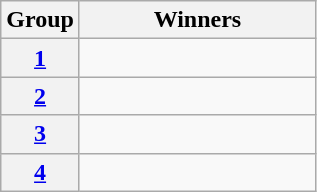<table class="wikitable">
<tr>
<th>Group</th>
<th width="150">Winners</th>
</tr>
<tr>
<th><a href='#'>1</a></th>
<td></td>
</tr>
<tr>
<th><a href='#'>2</a></th>
<td></td>
</tr>
<tr>
<th><a href='#'>3</a></th>
<td></td>
</tr>
<tr>
<th><a href='#'>4</a></th>
<td></td>
</tr>
</table>
